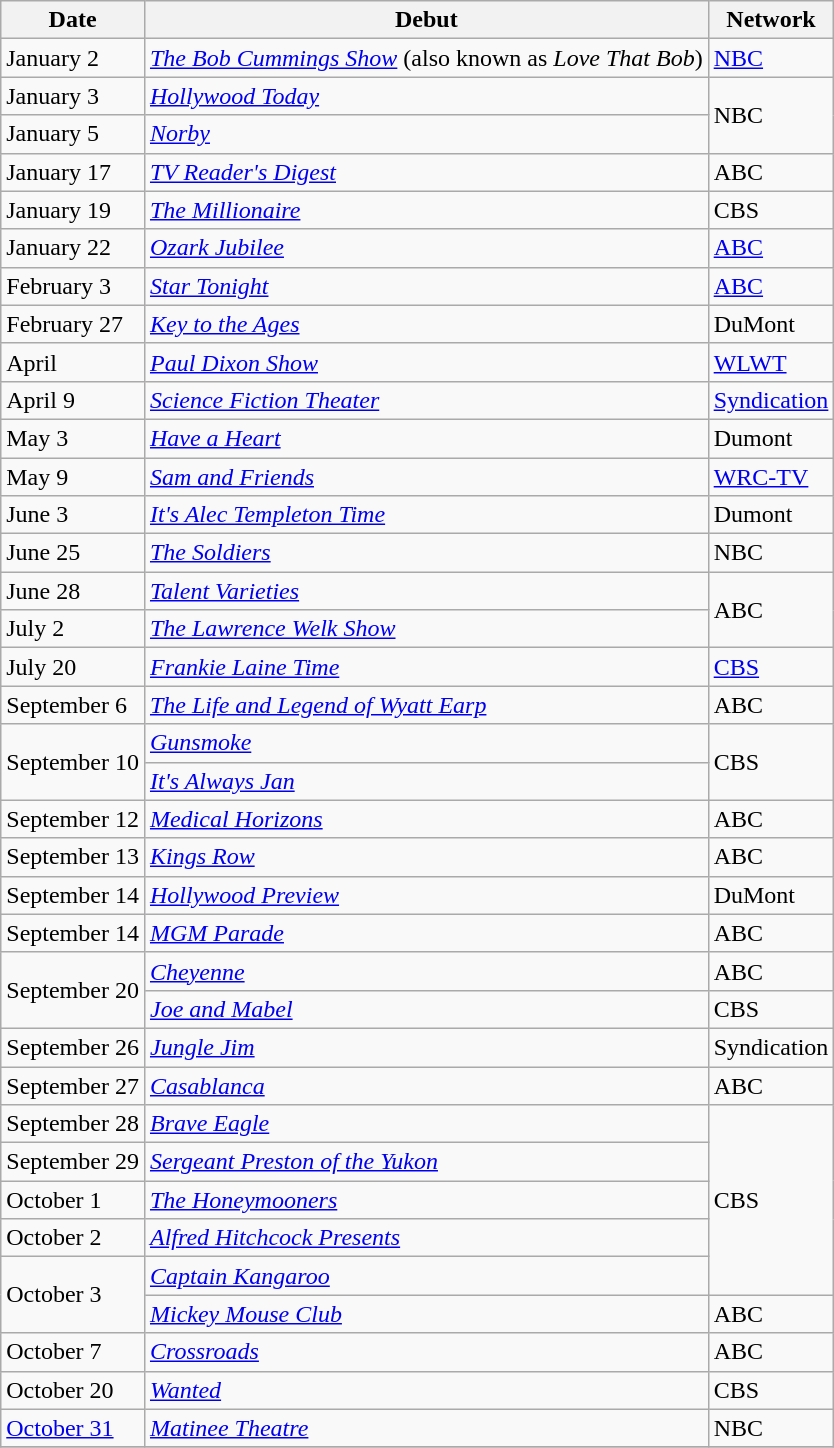<table class="wikitable sortable">
<tr>
<th>Date</th>
<th>Debut</th>
<th>Network</th>
</tr>
<tr>
<td>January 2</td>
<td><em><a href='#'>The Bob Cummings Show</a></em> (also known as <em>Love That Bob</em>)</td>
<td><a href='#'>NBC</a></td>
</tr>
<tr>
<td>January 3</td>
<td><em><a href='#'>Hollywood Today</a></em></td>
<td rowspan=2>NBC</td>
</tr>
<tr>
<td>January 5</td>
<td><em><a href='#'>Norby</a></em></td>
</tr>
<tr>
<td>January 17</td>
<td><em><a href='#'>TV Reader's Digest</a></em></td>
<td>ABC</td>
</tr>
<tr>
<td>January 19</td>
<td><em><a href='#'>The Millionaire</a></em></td>
<td>CBS</td>
</tr>
<tr>
<td>January 22</td>
<td><em><a href='#'>Ozark Jubilee</a></em></td>
<td><a href='#'>ABC</a></td>
</tr>
<tr>
<td>February 3</td>
<td><em><a href='#'>Star Tonight</a></em></td>
<td><a href='#'>ABC</a></td>
</tr>
<tr>
<td>February 27</td>
<td><em><a href='#'>Key to the Ages</a></em></td>
<td>DuMont</td>
</tr>
<tr>
<td>April</td>
<td><em><a href='#'>Paul Dixon Show</a></em></td>
<td><a href='#'>WLWT</a></td>
</tr>
<tr>
<td>April 9</td>
<td><em><a href='#'>Science Fiction Theater</a></em></td>
<td><a href='#'>Syndication</a></td>
</tr>
<tr>
<td>May 3</td>
<td><a href='#'><em>Have a Heart</em></a></td>
<td>Dumont</td>
</tr>
<tr>
<td>May 9</td>
<td><em><a href='#'>Sam and Friends</a></em></td>
<td><a href='#'>WRC-TV</a></td>
</tr>
<tr>
<td>June 3</td>
<td><em><a href='#'>It's Alec Templeton Time</a></em></td>
<td>Dumont</td>
</tr>
<tr>
<td>June 25</td>
<td><em><a href='#'>The Soldiers</a></em></td>
<td>NBC</td>
</tr>
<tr>
<td>June 28</td>
<td><em><a href='#'>Talent Varieties</a></em></td>
<td rowspan=2>ABC</td>
</tr>
<tr>
<td>July 2</td>
<td><em><a href='#'>The Lawrence Welk Show</a></em></td>
</tr>
<tr>
<td>July 20</td>
<td><em><a href='#'>Frankie Laine Time</a></em></td>
<td><a href='#'>CBS</a></td>
</tr>
<tr>
<td>September 6</td>
<td><em><a href='#'>The Life and Legend of Wyatt Earp</a></em></td>
<td>ABC</td>
</tr>
<tr>
<td rowspan=2>September 10</td>
<td><em><a href='#'>Gunsmoke</a></em></td>
<td rowspan=2>CBS</td>
</tr>
<tr>
<td><em><a href='#'>It's Always Jan</a></em></td>
</tr>
<tr>
<td>September 12</td>
<td><em><a href='#'>Medical Horizons</a></em></td>
<td>ABC</td>
</tr>
<tr>
<td>September 13</td>
<td><em><a href='#'>Kings Row</a></em></td>
<td>ABC</td>
</tr>
<tr>
<td>September 14</td>
<td><em><a href='#'>Hollywood Preview</a></em></td>
<td>DuMont</td>
</tr>
<tr>
<td>September 14</td>
<td><em><a href='#'>MGM Parade</a></em></td>
<td>ABC</td>
</tr>
<tr>
<td rowspan="2">September 20</td>
<td><em><a href='#'>Cheyenne</a></em></td>
<td>ABC</td>
</tr>
<tr>
<td><em><a href='#'>Joe and Mabel</a></em></td>
<td>CBS</td>
</tr>
<tr>
<td>September 26</td>
<td><em><a href='#'>Jungle Jim</a></em></td>
<td>Syndication</td>
</tr>
<tr>
<td>September 27</td>
<td><em><a href='#'>Casablanca</a></em></td>
<td>ABC</td>
</tr>
<tr>
<td>September 28</td>
<td><em><a href='#'>Brave Eagle</a></em></td>
<td rowspan=5>CBS</td>
</tr>
<tr>
<td>September 29</td>
<td><em><a href='#'>Sergeant Preston of the Yukon</a></em></td>
</tr>
<tr>
<td>October 1</td>
<td><em><a href='#'>The Honeymooners</a></em></td>
</tr>
<tr>
<td>October 2</td>
<td><em><a href='#'>Alfred Hitchcock Presents</a></em></td>
</tr>
<tr>
<td rowspan=2>October 3</td>
<td><em><a href='#'>Captain Kangaroo</a></em></td>
</tr>
<tr>
<td><em><a href='#'>Mickey Mouse Club</a></em></td>
<td>ABC</td>
</tr>
<tr>
<td>October 7</td>
<td><em><a href='#'>Crossroads</a></em></td>
<td>ABC</td>
</tr>
<tr>
<td>October 20</td>
<td><em><a href='#'>Wanted</a></em></td>
<td>CBS</td>
</tr>
<tr>
<td><a href='#'>October 31</a></td>
<td><em><a href='#'>Matinee Theatre</a></em></td>
<td>NBC</td>
</tr>
<tr>
</tr>
</table>
